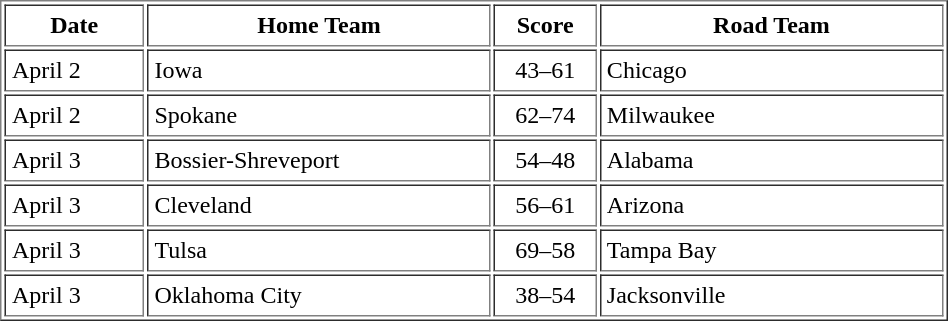<table border="1" cellpadding="4" cellspacing="2" width="50%">
<tr>
<th width="15%">Date</th>
<th width="37%">Home Team</th>
<th width="11%">Score</th>
<th width="37%">Road Team</th>
</tr>
<tr>
<td>April 2</td>
<td>Iowa</td>
<td align="center">43–61</td>
<td>Chicago</td>
</tr>
<tr>
<td>April 2</td>
<td>Spokane</td>
<td align="center">62–74</td>
<td>Milwaukee</td>
</tr>
<tr>
<td>April 3</td>
<td>Bossier-Shreveport</td>
<td align="center">54–48</td>
<td>Alabama</td>
</tr>
<tr>
<td>April 3</td>
<td>Cleveland</td>
<td align="center">56–61</td>
<td>Arizona</td>
</tr>
<tr>
<td>April 3</td>
<td>Tulsa</td>
<td align="center">69–58</td>
<td>Tampa Bay</td>
</tr>
<tr>
<td>April 3</td>
<td>Oklahoma City</td>
<td align="center">38–54</td>
<td>Jacksonville</td>
</tr>
</table>
